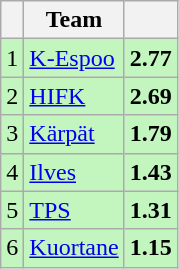<table class="wikitable">
<tr>
<th></th>
<th>Team</th>
<th></th>
</tr>
<tr style="background:#c3f5bf">
<td style="text-align:center">1</td>
<td><a href='#'>K-Espoo</a></td>
<td style="text-align:center"><strong>2.77</strong></td>
</tr>
<tr style="background:#c3f5bf">
<td style="text-align:center">2</td>
<td><a href='#'>HIFK</a></td>
<td style="text-align:center"><strong>2.69</strong></td>
</tr>
<tr style="background:#c3f5bf">
<td style="text-align:center">3</td>
<td><a href='#'>Kärpät</a></td>
<td style="text-align:center"><strong>1.79</strong></td>
</tr>
<tr style="background:#c3f5bf">
<td style="text-align:center">4</td>
<td><a href='#'>Ilves</a></td>
<td style="text-align:center"><strong>1.43</strong></td>
</tr>
<tr style="background:#c3f5bf">
<td style="text-align:center">5</td>
<td><a href='#'>TPS</a></td>
<td style="text-align:center"><strong>1.31</strong></td>
</tr>
<tr style="background:#c3f5bf">
<td style="text-align:center">6</td>
<td><a href='#'>Kuortane</a></td>
<td style="text-align:center"><strong>1.15</strong></td>
</tr>
</table>
